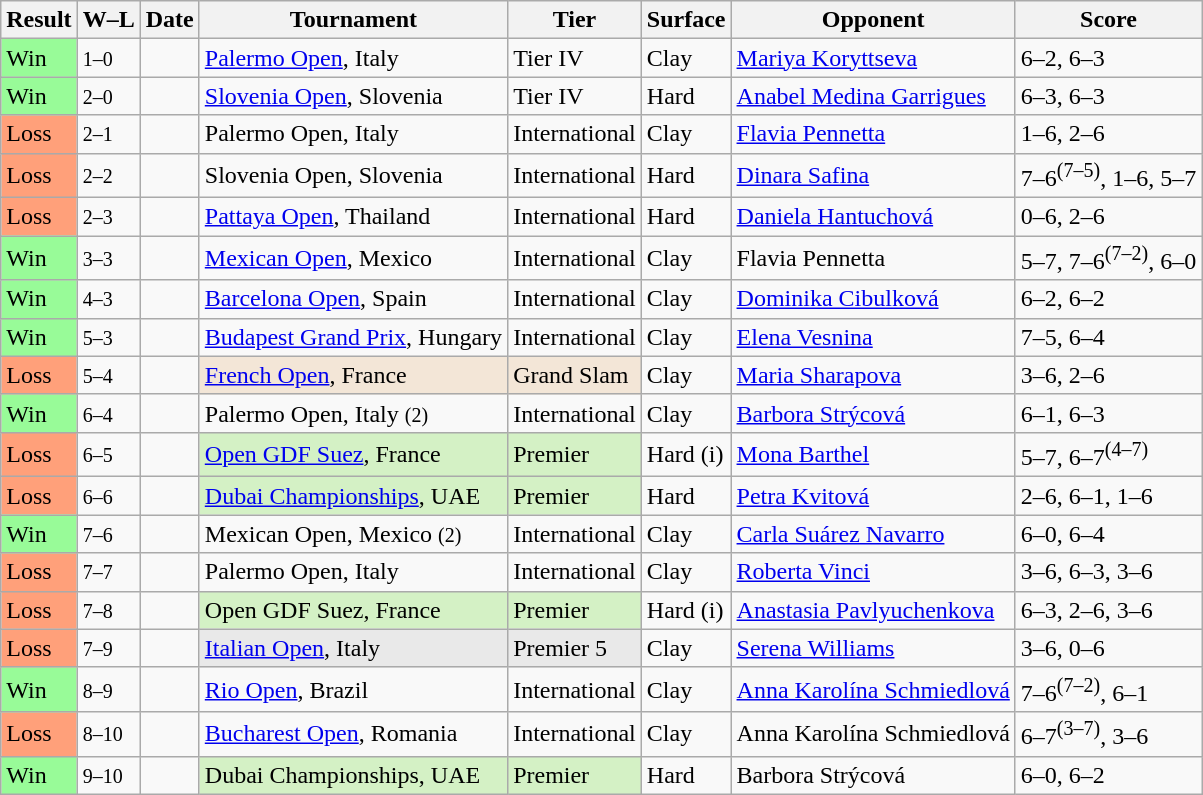<table class="sortable wikitable">
<tr>
<th>Result</th>
<th class="unsortable">W–L</th>
<th>Date</th>
<th>Tournament</th>
<th>Tier</th>
<th>Surface</th>
<th>Opponent</th>
<th class="unsortable">Score</th>
</tr>
<tr>
<td bgcolor=98FB98>Win</td>
<td><small>1–0</small></td>
<td><a href='#'></a></td>
<td><a href='#'>Palermo Open</a>, Italy</td>
<td>Tier IV</td>
<td>Clay</td>
<td> <a href='#'>Mariya Koryttseva</a></td>
<td>6–2, 6–3</td>
</tr>
<tr>
<td bgcolor=98FB98>Win</td>
<td><small>2–0</small></td>
<td><a href='#'></a></td>
<td><a href='#'>Slovenia Open</a>, Slovenia</td>
<td>Tier IV</td>
<td>Hard</td>
<td> <a href='#'>Anabel Medina Garrigues</a></td>
<td>6–3, 6–3</td>
</tr>
<tr>
<td bgcolor=FFA07A>Loss</td>
<td><small>2–1</small></td>
<td><a href='#'></a></td>
<td>Palermo Open, Italy</td>
<td>International</td>
<td>Clay</td>
<td> <a href='#'>Flavia Pennetta</a></td>
<td>1–6, 2–6</td>
</tr>
<tr>
<td bgcolor=FFA07A>Loss</td>
<td><small>2–2</small></td>
<td><a href='#'></a></td>
<td>Slovenia Open, Slovenia</td>
<td>International</td>
<td>Hard</td>
<td> <a href='#'>Dinara Safina</a></td>
<td>7–6<sup>(7–5)</sup>, 1–6, 5–7</td>
</tr>
<tr>
<td bgcolor=FFA07A>Loss</td>
<td><small>2–3</small></td>
<td><a href='#'></a></td>
<td><a href='#'>Pattaya Open</a>, Thailand</td>
<td>International</td>
<td>Hard</td>
<td> <a href='#'>Daniela Hantuchová</a></td>
<td>0–6, 2–6</td>
</tr>
<tr>
<td bgcolor=98FB98>Win</td>
<td><small>3–3</small></td>
<td><a href='#'></a></td>
<td><a href='#'>Mexican Open</a>, Mexico</td>
<td>International</td>
<td>Clay</td>
<td> Flavia Pennetta</td>
<td>5–7, 7–6<sup>(7–2)</sup>, 6–0</td>
</tr>
<tr>
<td bgcolor=98FB98>Win</td>
<td><small>4–3</small></td>
<td><a href='#'></a></td>
<td><a href='#'>Barcelona Open</a>, Spain</td>
<td>International</td>
<td>Clay</td>
<td> <a href='#'>Dominika Cibulková</a></td>
<td>6–2, 6–2</td>
</tr>
<tr>
<td bgcolor=98FB98>Win</td>
<td><small>5–3</small></td>
<td><a href='#'></a></td>
<td><a href='#'>Budapest Grand Prix</a>, Hungary</td>
<td>International</td>
<td>Clay</td>
<td> <a href='#'>Elena Vesnina</a></td>
<td>7–5, 6–4</td>
</tr>
<tr>
<td bgcolor=FFA07A>Loss</td>
<td><small>5–4</small></td>
<td><a href='#'></a></td>
<td bgcolor=f3e6d7><a href='#'>French Open</a>, France</td>
<td bgcolor=f3e6d7>Grand Slam</td>
<td>Clay</td>
<td> <a href='#'>Maria Sharapova</a></td>
<td>3–6, 2–6</td>
</tr>
<tr>
<td bgcolor=98FB98>Win</td>
<td><small>6–4</small></td>
<td><a href='#'></a></td>
<td>Palermo Open, Italy <small>(2)</small></td>
<td>International</td>
<td>Clay</td>
<td> <a href='#'>Barbora Strýcová</a></td>
<td>6–1, 6–3</td>
</tr>
<tr>
<td bgcolor=FFA07A>Loss</td>
<td><small>6–5</small></td>
<td><a href='#'></a></td>
<td bgcolor=d4f1c5><a href='#'>Open GDF Suez</a>, France</td>
<td bgcolor=d4f1c5>Premier</td>
<td>Hard (i)</td>
<td> <a href='#'>Mona Barthel</a></td>
<td>5–7, 6–7<sup>(4–7)</sup></td>
</tr>
<tr>
<td bgcolor=FFA07A>Loss</td>
<td><small>6–6</small></td>
<td><a href='#'></a></td>
<td bgcolor=d4f1c5><a href='#'>Dubai Championships</a>, UAE</td>
<td bgcolor=d4f1c5>Premier</td>
<td>Hard</td>
<td> <a href='#'>Petra Kvitová</a></td>
<td>2–6, 6–1, 1–6</td>
</tr>
<tr>
<td bgcolor=98FB98>Win</td>
<td><small>7–6</small></td>
<td><a href='#'></a></td>
<td>Mexican Open, Mexico <small>(2)</small></td>
<td>International</td>
<td>Clay</td>
<td> <a href='#'>Carla Suárez Navarro</a></td>
<td>6–0, 6–4</td>
</tr>
<tr>
<td bgcolor=FFA07A>Loss</td>
<td><small>7–7</small></td>
<td><a href='#'></a></td>
<td>Palermo Open, Italy</td>
<td>International</td>
<td>Clay</td>
<td> <a href='#'>Roberta Vinci</a></td>
<td>3–6, 6–3, 3–6</td>
</tr>
<tr>
<td bgcolor=FFA07A>Loss</td>
<td><small>7–8</small></td>
<td><a href='#'></a></td>
<td bgcolor=d4f1c5>Open GDF Suez, France</td>
<td bgcolor=d4f1c5>Premier</td>
<td>Hard (i)</td>
<td> <a href='#'>Anastasia Pavlyuchenkova</a></td>
<td>6–3, 2–6, 3–6</td>
</tr>
<tr>
<td bgcolor=ffa07a>Loss</td>
<td><small>7–9</small></td>
<td><a href='#'></a></td>
<td bgcolor=e9e9e9><a href='#'>Italian Open</a>, Italy</td>
<td bgcolor=e9e9e9>Premier 5</td>
<td>Clay</td>
<td> <a href='#'>Serena Williams</a></td>
<td>3–6, 0–6</td>
</tr>
<tr>
<td bgcolor=98FB98>Win</td>
<td><small>8–9</small></td>
<td><a href='#'></a></td>
<td><a href='#'>Rio Open</a>, Brazil</td>
<td>International</td>
<td>Clay</td>
<td> <a href='#'>Anna Karolína Schmiedlová</a></td>
<td>7–6<sup>(7–2)</sup>, 6–1</td>
</tr>
<tr>
<td bgcolor=ffa07a>Loss</td>
<td><small>8–10</small></td>
<td><a href='#'></a></td>
<td><a href='#'>Bucharest Open</a>, Romania</td>
<td>International</td>
<td>Clay</td>
<td> Anna Karolína Schmiedlová</td>
<td>6–7<sup>(3–7)</sup>, 3–6</td>
</tr>
<tr>
<td bgcolor=98FB98>Win</td>
<td><small>9–10</small></td>
<td><a href='#'></a></td>
<td bgcolor=d4f1c5>Dubai Championships, UAE</td>
<td bgcolor=d4f1c5>Premier</td>
<td>Hard</td>
<td> Barbora Strýcová</td>
<td>6–0, 6–2</td>
</tr>
</table>
